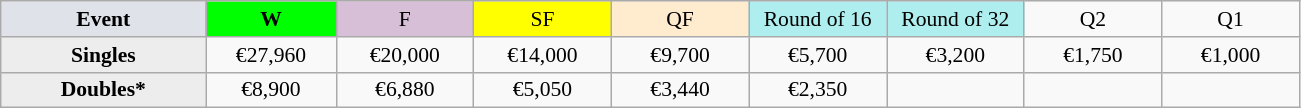<table class=wikitable style=font-size:90%;text-align:center>
<tr>
<td style="width:130px; background:#dfe2e9;"><strong>Event</strong></td>
<td style="width:80px; background:lime;"><strong>W</strong></td>
<td style="width:85px; background:thistle;">F</td>
<td style="width:85px; background:#ff0;">SF</td>
<td style="width:85px; background:#ffebcd;">QF</td>
<td style="width:85px; background:#afeeee;">Round of 16</td>
<td style="width:85px; background:#afeeee;">Round of 32</td>
<td width=85>Q2</td>
<td width=85>Q1</td>
</tr>
<tr>
<td style="background:#ededed;"><strong>Singles</strong></td>
<td>€27,960</td>
<td>€20,000</td>
<td>€14,000</td>
<td>€9,700</td>
<td>€5,700</td>
<td>€3,200</td>
<td>€1,750</td>
<td>€1,000</td>
</tr>
<tr>
<td style="background:#ededed;"><strong>Doubles*</strong></td>
<td>€8,900</td>
<td>€6,880</td>
<td>€5,050</td>
<td>€3,440</td>
<td>€2,350</td>
<td></td>
<td></td>
<td></td>
</tr>
</table>
